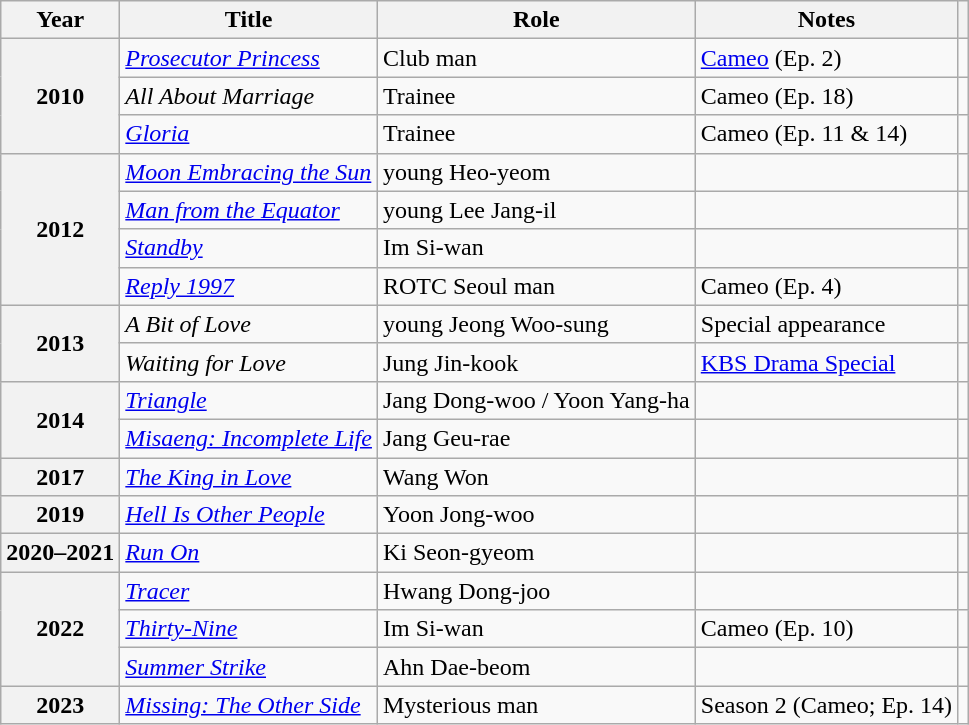<table class="wikitable plainrowheaders sortable">
<tr>
<th scope="col">Year</th>
<th scope="col">Title</th>
<th scope="col">Role</th>
<th scope="col">Notes</th>
<th scope="col" class="unsortable"></th>
</tr>
<tr>
<th scope="row" rowspan="3">2010</th>
<td><em><a href='#'>Prosecutor Princess</a></em></td>
<td>Club man</td>
<td><a href='#'>Cameo</a> (Ep. 2)</td>
<td style="text-align:center"></td>
</tr>
<tr>
<td><em>All About Marriage</em></td>
<td>Trainee</td>
<td>Cameo (Ep. 18)</td>
<td style="text-align:center"></td>
</tr>
<tr>
<td><em><a href='#'>Gloria</a></em></td>
<td>Trainee</td>
<td>Cameo (Ep. 11 & 14)</td>
<td style="text-align:center"></td>
</tr>
<tr>
<th scope="row" rowspan="4">2012</th>
<td><em><a href='#'>Moon Embracing the Sun</a></em></td>
<td>young Heo-yeom</td>
<td></td>
<td style="text-align:center"></td>
</tr>
<tr>
<td><em><a href='#'>Man from the Equator</a></em></td>
<td>young Lee Jang-il</td>
<td></td>
<td style="text-align:center"></td>
</tr>
<tr>
<td><em><a href='#'>Standby</a></em></td>
<td>Im Si-wan</td>
<td></td>
<td style="text-align:center"></td>
</tr>
<tr>
<td><em><a href='#'>Reply 1997</a></em></td>
<td>ROTC Seoul man</td>
<td>Cameo (Ep. 4)</td>
<td style="text-align:center"></td>
</tr>
<tr>
<th scope="row" rowspan="2">2013</th>
<td><em>A Bit of Love</em></td>
<td>young Jeong Woo-sung</td>
<td>Special appearance</td>
<td style="text-align:center"></td>
</tr>
<tr>
<td><em>Waiting for Love</em></td>
<td>Jung Jin-kook</td>
<td><a href='#'>KBS Drama Special</a></td>
<td style="text-align:center"></td>
</tr>
<tr>
<th scope="row" rowspan="2">2014</th>
<td><em><a href='#'>Triangle</a></em></td>
<td>Jang Dong-woo / Yoon Yang-ha</td>
<td></td>
<td style="text-align:center"></td>
</tr>
<tr>
<td><em><a href='#'>Misaeng: Incomplete Life</a></em></td>
<td>Jang Geu-rae</td>
<td></td>
<td style="text-align:center"></td>
</tr>
<tr>
<th scope="row">2017</th>
<td><em><a href='#'>The King in Love</a></em></td>
<td>Wang Won</td>
<td></td>
<td style="text-align:center"></td>
</tr>
<tr>
<th scope="row">2019</th>
<td><em><a href='#'>Hell Is Other People</a></em></td>
<td>Yoon Jong-woo</td>
<td></td>
<td style="text-align:center"></td>
</tr>
<tr>
<th scope="row">2020–2021</th>
<td><em><a href='#'>Run On</a></em></td>
<td>Ki Seon-gyeom</td>
<td></td>
<td style="text-align:center"></td>
</tr>
<tr>
<th scope="row" rowspan="3">2022</th>
<td><em><a href='#'>Tracer</a></em></td>
<td>Hwang Dong-joo</td>
<td></td>
<td style="text-align:center"></td>
</tr>
<tr>
<td><em><a href='#'>Thirty-Nine</a></em></td>
<td>Im Si-wan</td>
<td>Cameo (Ep. 10)</td>
<td style="text-align:center"></td>
</tr>
<tr>
<td><em><a href='#'>Summer Strike</a></em></td>
<td>Ahn Dae-beom</td>
<td></td>
<td style="text-align:center"></td>
</tr>
<tr>
<th scope="row">2023</th>
<td><em><a href='#'>Missing: The Other Side</a></em></td>
<td>Mysterious man</td>
<td>Season 2 (Cameo; Ep. 14)</td>
<td style="text-align:center"></td>
</tr>
</table>
